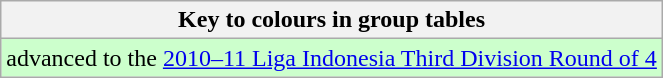<table class="wikitable">
<tr>
<th>Key to colours in group tables</th>
</tr>
<tr bgcolor=#ccffcc>
<td>advanced to the <a href='#'>2010–11 Liga Indonesia Third Division Round of 4</a></td>
</tr>
</table>
